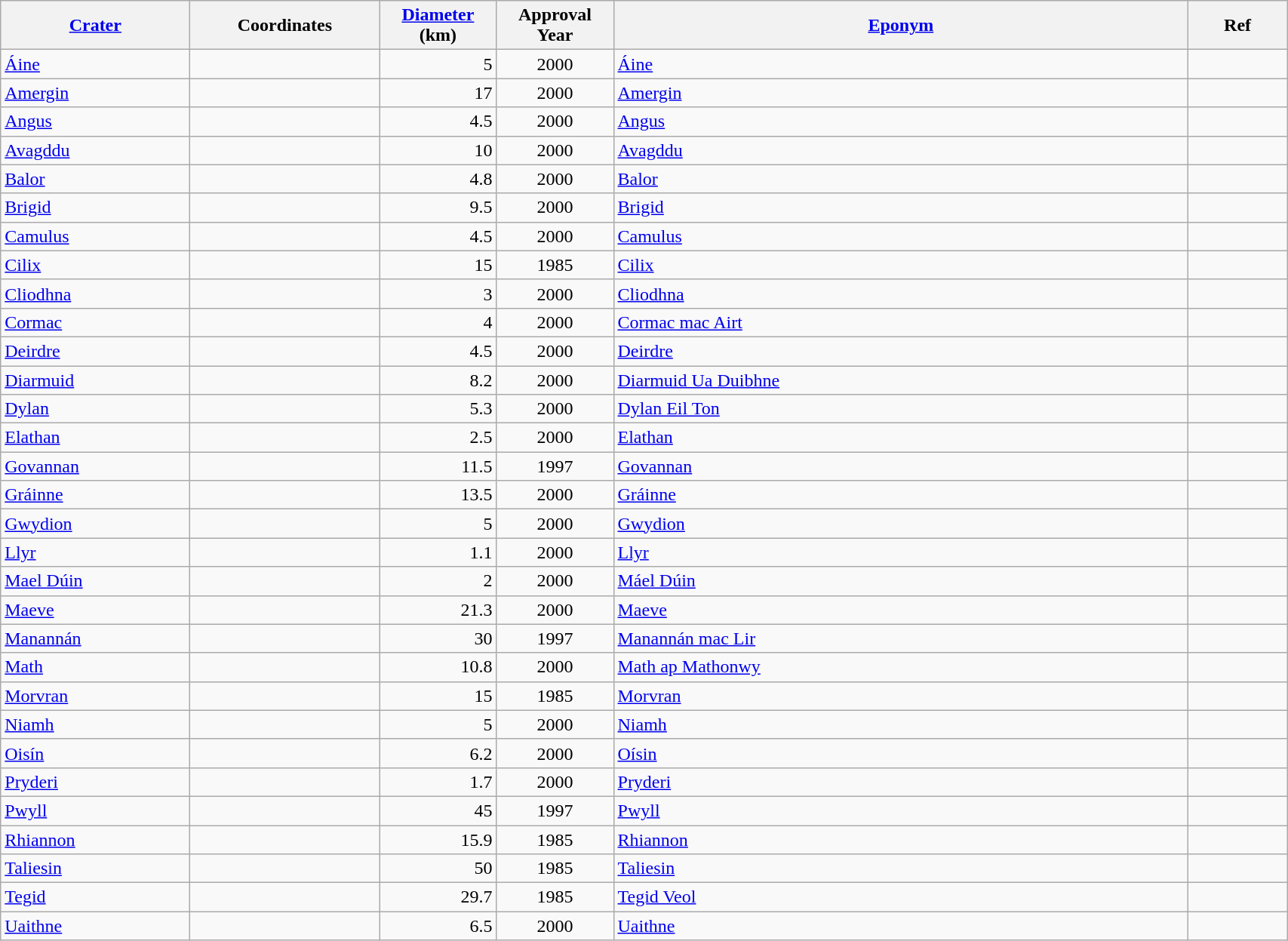<table class="wikitable sortable" style="min-width: 90%">
<tr>
<th style="width:10em"><a href='#'>Crater</a></th>
<th style="width:10em">Coordinates</th>
<th style="width:6em"><a href='#'>Diameter</a><br>(km)</th>
<th style="width:6em">Approval<br>Year</th>
<th class="unsortable"><a href='#'>Eponym</a></th>
<th class="unsortable" style="width:5em">Ref</th>
</tr>
<tr id="Áine">
<td><a href='#'>Áine</a></td>
<td></td>
<td align=right>5</td>
<td align=center>2000</td>
<td><a href='#'>Áine</a></td>
<td></td>
</tr>
<tr id="Amergin">
<td><a href='#'>Amergin</a></td>
<td></td>
<td align=right>17</td>
<td align=center>2000</td>
<td><a href='#'>Amergin</a></td>
<td></td>
</tr>
<tr id="Angus">
<td><a href='#'>Angus</a></td>
<td></td>
<td align=right>4.5</td>
<td align=center>2000</td>
<td><a href='#'>Angus</a></td>
<td></td>
</tr>
<tr id="Avagddu">
<td><a href='#'>Avagddu</a></td>
<td></td>
<td align=right>10</td>
<td align=center>2000</td>
<td><a href='#'>Avagddu</a></td>
<td></td>
</tr>
<tr id="Balor">
<td><a href='#'>Balor</a></td>
<td></td>
<td align=right>4.8</td>
<td align=center>2000</td>
<td><a href='#'>Balor</a></td>
<td></td>
</tr>
<tr id="Brigid">
<td><a href='#'>Brigid</a></td>
<td></td>
<td align=right>9.5</td>
<td align=center>2000</td>
<td><a href='#'>Brigid</a></td>
<td></td>
</tr>
<tr id="Camulus">
<td><a href='#'>Camulus</a></td>
<td></td>
<td align=right>4.5</td>
<td align=center>2000</td>
<td><a href='#'>Camulus</a></td>
<td></td>
</tr>
<tr id="Cilix">
<td><a href='#'>Cilix</a></td>
<td></td>
<td align=right>15</td>
<td align=center>1985</td>
<td><a href='#'>Cilix</a></td>
<td></td>
</tr>
<tr id="Cliodhna">
<td><a href='#'>Cliodhna</a></td>
<td></td>
<td align=right>3</td>
<td align=center>2000</td>
<td><a href='#'>Cliodhna</a></td>
<td></td>
</tr>
<tr id="Cormac">
<td><a href='#'>Cormac</a></td>
<td></td>
<td align=right>4</td>
<td align=center>2000</td>
<td><a href='#'>Cormac mac Airt</a></td>
<td></td>
</tr>
<tr id="Deirdre">
<td><a href='#'>Deirdre</a></td>
<td></td>
<td align=right>4.5</td>
<td align=center>2000</td>
<td><a href='#'>Deirdre</a></td>
<td></td>
</tr>
<tr id="Diarmuid">
<td><a href='#'>Diarmuid</a></td>
<td></td>
<td align=right>8.2</td>
<td align=center>2000</td>
<td><a href='#'>Diarmuid Ua Duibhne</a></td>
<td></td>
</tr>
<tr id="Dylan">
<td><a href='#'>Dylan</a></td>
<td></td>
<td align=right>5.3</td>
<td align=center>2000</td>
<td><a href='#'>Dylan Eil Ton</a></td>
<td></td>
</tr>
<tr id="Elathan">
<td><a href='#'>Elathan</a></td>
<td></td>
<td align=right>2.5</td>
<td align=center>2000</td>
<td><a href='#'>Elathan</a></td>
<td></td>
</tr>
<tr id="Govannan">
<td><a href='#'>Govannan</a></td>
<td></td>
<td align=right>11.5</td>
<td align=center>1997</td>
<td><a href='#'>Govannan</a></td>
<td></td>
</tr>
<tr id="Gráinne">
<td><a href='#'>Gráinne</a></td>
<td></td>
<td align=right>13.5</td>
<td align=center>2000</td>
<td><a href='#'>Gráinne</a></td>
<td></td>
</tr>
<tr id="Gwydion">
<td><a href='#'>Gwydion</a></td>
<td></td>
<td align=right>5</td>
<td align=center>2000</td>
<td><a href='#'>Gwydion</a></td>
<td></td>
</tr>
<tr id="Llyr">
<td><a href='#'>Llyr</a></td>
<td></td>
<td align=right>1.1</td>
<td align=center>2000</td>
<td><a href='#'>Llyr</a></td>
<td></td>
</tr>
<tr id="Mael Dúin">
<td><a href='#'>Mael Dúin</a></td>
<td></td>
<td align=right>2</td>
<td align=center>2000</td>
<td><a href='#'>Máel Dúin</a></td>
<td></td>
</tr>
<tr id="Maeve">
<td><a href='#'>Maeve</a></td>
<td></td>
<td align=right>21.3</td>
<td align=center>2000</td>
<td><a href='#'>Maeve</a></td>
<td></td>
</tr>
<tr id="Manannán">
<td><a href='#'>Manannán</a></td>
<td></td>
<td align=right>30</td>
<td align=center>1997</td>
<td><a href='#'>Manannán mac Lir</a></td>
<td></td>
</tr>
<tr id="Math">
<td><a href='#'>Math</a></td>
<td></td>
<td align=right>10.8</td>
<td align=center>2000</td>
<td><a href='#'>Math ap Mathonwy</a></td>
<td></td>
</tr>
<tr id="Morvran">
<td><a href='#'>Morvran</a></td>
<td></td>
<td align=right>15</td>
<td align=center>1985</td>
<td><a href='#'>Morvran</a></td>
<td></td>
</tr>
<tr id="Niamh">
<td><a href='#'>Niamh</a></td>
<td></td>
<td align=right>5</td>
<td align=center>2000</td>
<td><a href='#'>Niamh</a></td>
<td></td>
</tr>
<tr id="Oisín">
<td><a href='#'>Oisín</a></td>
<td></td>
<td align=right>6.2</td>
<td align=center>2000</td>
<td><a href='#'>Oísin</a></td>
<td></td>
</tr>
<tr id="Pryderi">
<td><a href='#'>Pryderi</a></td>
<td></td>
<td align=right>1.7</td>
<td align=center>2000</td>
<td><a href='#'>Pryderi</a></td>
<td></td>
</tr>
<tr id="Pwyll">
<td><a href='#'>Pwyll</a></td>
<td></td>
<td align=right>45</td>
<td align=center>1997</td>
<td><a href='#'>Pwyll</a></td>
<td></td>
</tr>
<tr id="Rhiannon">
<td><a href='#'>Rhiannon</a></td>
<td></td>
<td align=right>15.9</td>
<td align=center>1985</td>
<td><a href='#'>Rhiannon</a></td>
<td></td>
</tr>
<tr id="Taliesin">
<td><a href='#'>Taliesin</a></td>
<td></td>
<td align=right>50</td>
<td align=center>1985</td>
<td><a href='#'>Taliesin</a></td>
<td></td>
</tr>
<tr id="Tegid">
<td><a href='#'>Tegid</a></td>
<td></td>
<td align=right>29.7</td>
<td align=center>1985</td>
<td><a href='#'>Tegid Veol</a></td>
<td></td>
</tr>
<tr id="Uaithne">
<td><a href='#'>Uaithne</a></td>
<td></td>
<td align=right>6.5</td>
<td align=center>2000</td>
<td><a href='#'>Uaithne</a></td>
<td></td>
</tr>
</table>
